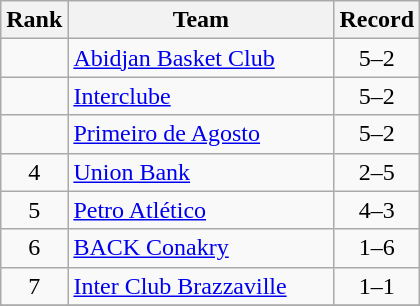<table class=wikitable style="text-align:center;">
<tr>
<th>Rank</th>
<th width=170>Team</th>
<th>Record</th>
</tr>
<tr>
<td></td>
<td align=left> <a href='#'>Abidjan Basket Club</a></td>
<td>5–2</td>
</tr>
<tr>
<td></td>
<td align=left> <a href='#'>Interclube</a></td>
<td>5–2</td>
</tr>
<tr>
<td></td>
<td align=left> <a href='#'>Primeiro de Agosto</a></td>
<td>5–2</td>
</tr>
<tr>
<td>4</td>
<td align=left> <a href='#'>Union Bank</a></td>
<td>2–5</td>
</tr>
<tr>
<td>5</td>
<td align=left> <a href='#'>Petro Atlético</a></td>
<td>4–3</td>
</tr>
<tr>
<td>6</td>
<td align=left> <a href='#'>BACK Conakry</a></td>
<td>1–6</td>
</tr>
<tr>
<td>7</td>
<td align=left> <a href='#'>Inter Club Brazzaville</a></td>
<td>1–1</td>
</tr>
<tr>
</tr>
</table>
